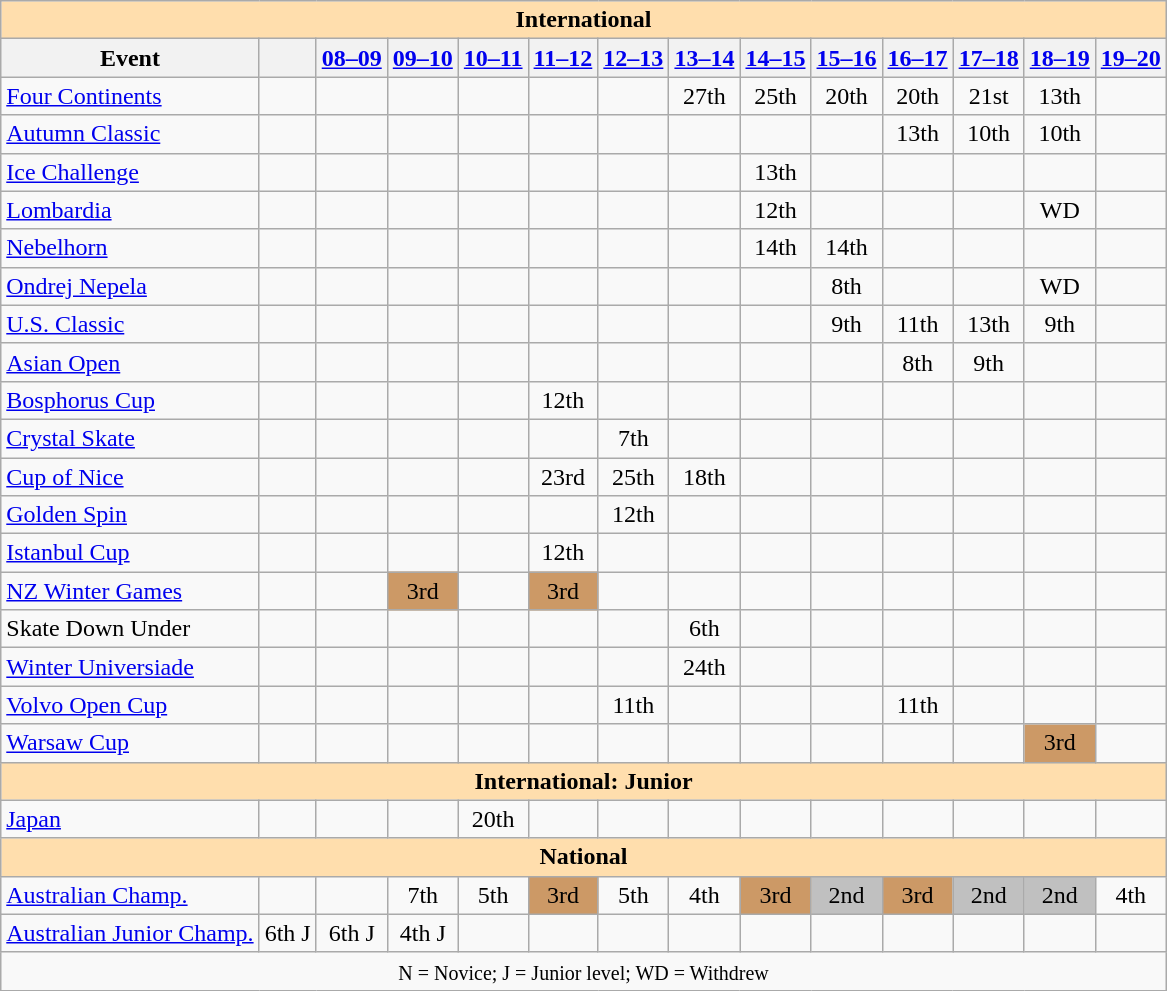<table class="wikitable" style="text-align:center">
<tr>
<th colspan="14" style="background-color: #ffdead; " align="center">International</th>
</tr>
<tr>
<th>Event</th>
<th></th>
<th><a href='#'>08–09</a></th>
<th><a href='#'>09–10</a></th>
<th><a href='#'>10–11</a></th>
<th><a href='#'>11–12</a></th>
<th><a href='#'>12–13</a></th>
<th><a href='#'>13–14</a></th>
<th><a href='#'>14–15</a></th>
<th><a href='#'>15–16</a></th>
<th><a href='#'>16–17</a></th>
<th><a href='#'>17–18</a></th>
<th><a href='#'>18–19</a></th>
<th><a href='#'>19–20</a></th>
</tr>
<tr>
<td align=left><a href='#'>Four Continents</a></td>
<td></td>
<td></td>
<td></td>
<td></td>
<td></td>
<td></td>
<td>27th</td>
<td>25th</td>
<td>20th</td>
<td>20th</td>
<td>21st</td>
<td>13th</td>
<td></td>
</tr>
<tr>
<td align=left> <a href='#'>Autumn Classic</a></td>
<td></td>
<td></td>
<td></td>
<td></td>
<td></td>
<td></td>
<td></td>
<td></td>
<td></td>
<td>13th</td>
<td>10th</td>
<td>10th</td>
<td></td>
</tr>
<tr>
<td align=left> <a href='#'>Ice Challenge</a></td>
<td></td>
<td></td>
<td></td>
<td></td>
<td></td>
<td></td>
<td></td>
<td>13th</td>
<td></td>
<td></td>
<td></td>
<td></td>
<td></td>
</tr>
<tr>
<td align=left> <a href='#'>Lombardia</a></td>
<td></td>
<td></td>
<td></td>
<td></td>
<td></td>
<td></td>
<td></td>
<td>12th</td>
<td></td>
<td></td>
<td></td>
<td>WD</td>
<td></td>
</tr>
<tr>
<td align=left> <a href='#'>Nebelhorn</a></td>
<td></td>
<td></td>
<td></td>
<td></td>
<td></td>
<td></td>
<td></td>
<td>14th</td>
<td>14th</td>
<td></td>
<td></td>
<td></td>
<td></td>
</tr>
<tr>
<td align=left> <a href='#'>Ondrej Nepela</a></td>
<td></td>
<td></td>
<td></td>
<td></td>
<td></td>
<td></td>
<td></td>
<td></td>
<td>8th</td>
<td></td>
<td></td>
<td>WD</td>
<td></td>
</tr>
<tr>
<td align=left> <a href='#'>U.S. Classic</a></td>
<td></td>
<td></td>
<td></td>
<td></td>
<td></td>
<td></td>
<td></td>
<td></td>
<td>9th</td>
<td>11th</td>
<td>13th</td>
<td>9th</td>
<td></td>
</tr>
<tr>
<td align="left"><a href='#'>Asian Open</a></td>
<td></td>
<td></td>
<td></td>
<td></td>
<td></td>
<td></td>
<td></td>
<td></td>
<td></td>
<td>8th</td>
<td>9th</td>
<td></td>
<td></td>
</tr>
<tr>
<td align="left"><a href='#'>Bosphorus Cup</a></td>
<td></td>
<td></td>
<td></td>
<td></td>
<td>12th</td>
<td></td>
<td></td>
<td></td>
<td></td>
<td></td>
<td></td>
<td></td>
<td></td>
</tr>
<tr>
<td align="left"><a href='#'>Crystal Skate</a></td>
<td></td>
<td></td>
<td></td>
<td></td>
<td></td>
<td>7th</td>
<td></td>
<td></td>
<td></td>
<td></td>
<td></td>
<td></td>
<td></td>
</tr>
<tr>
<td align="left"><a href='#'>Cup of Nice</a></td>
<td></td>
<td></td>
<td></td>
<td></td>
<td>23rd</td>
<td>25th</td>
<td>18th</td>
<td></td>
<td></td>
<td></td>
<td></td>
<td></td>
<td></td>
</tr>
<tr>
<td align="left"><a href='#'>Golden Spin</a></td>
<td></td>
<td></td>
<td></td>
<td></td>
<td></td>
<td>12th</td>
<td></td>
<td></td>
<td></td>
<td></td>
<td></td>
<td></td>
<td></td>
</tr>
<tr>
<td align="left"><a href='#'>Istanbul Cup</a></td>
<td></td>
<td></td>
<td></td>
<td></td>
<td>12th</td>
<td></td>
<td></td>
<td></td>
<td></td>
<td></td>
<td></td>
<td></td>
<td></td>
</tr>
<tr>
<td align="left"><a href='#'>NZ Winter Games</a></td>
<td></td>
<td></td>
<td bgcolor="cc9966">3rd</td>
<td></td>
<td bgcolor="cc9966">3rd</td>
<td></td>
<td></td>
<td></td>
<td></td>
<td></td>
<td></td>
<td></td>
<td></td>
</tr>
<tr>
<td align="left">Skate Down Under</td>
<td></td>
<td></td>
<td></td>
<td></td>
<td></td>
<td></td>
<td>6th</td>
<td></td>
<td></td>
<td></td>
<td></td>
<td></td>
<td></td>
</tr>
<tr>
<td align="left"><a href='#'>Winter Universiade</a></td>
<td></td>
<td></td>
<td></td>
<td></td>
<td></td>
<td></td>
<td>24th</td>
<td></td>
<td></td>
<td></td>
<td></td>
<td></td>
<td></td>
</tr>
<tr>
<td align="left"><a href='#'>Volvo Open Cup</a></td>
<td></td>
<td></td>
<td></td>
<td></td>
<td></td>
<td>11th</td>
<td></td>
<td></td>
<td></td>
<td>11th</td>
<td></td>
<td></td>
<td></td>
</tr>
<tr>
<td align="left"><a href='#'>Warsaw Cup</a></td>
<td></td>
<td></td>
<td></td>
<td></td>
<td></td>
<td></td>
<td></td>
<td></td>
<td></td>
<td></td>
<td></td>
<td bgcolor="cc9966">3rd</td>
<td></td>
</tr>
<tr>
<th colspan="14" style="background-color: #ffdead; " align="center">International: Junior</th>
</tr>
<tr>
<td align="left"> <a href='#'>Japan</a></td>
<td></td>
<td></td>
<td></td>
<td>20th</td>
<td></td>
<td></td>
<td></td>
<td></td>
<td></td>
<td></td>
<td></td>
<td></td>
<td></td>
</tr>
<tr>
<th colspan="14" style="background-color: #ffdead; " align="center">National</th>
</tr>
<tr>
<td align="left"><a href='#'>Australian Champ.</a></td>
<td></td>
<td></td>
<td>7th</td>
<td>5th</td>
<td bgcolor="cc9966">3rd</td>
<td>5th</td>
<td>4th</td>
<td bgcolor="cc9966">3rd</td>
<td bgcolor="silver">2nd</td>
<td bgcolor="cc9966">3rd</td>
<td bgcolor="silver">2nd</td>
<td bgcolor="silver">2nd</td>
<td>4th</td>
</tr>
<tr>
<td align="left"><a href='#'>Australian Junior Champ.</a></td>
<td>6th J</td>
<td>6th J</td>
<td>4th J</td>
<td></td>
<td></td>
<td></td>
<td></td>
<td></td>
<td></td>
<td></td>
<td></td>
<td></td>
<td></td>
</tr>
<tr>
<td colspan="14" align="center"><small> N = Novice; J = Junior level; WD = Withdrew </small></td>
</tr>
</table>
